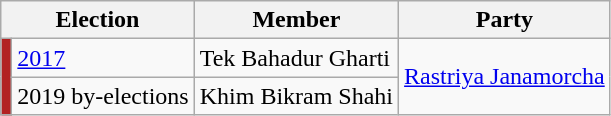<table class="wikitable">
<tr>
<th colspan="2">Election</th>
<th>Member</th>
<th>Party</th>
</tr>
<tr>
<td rowspan="2" style="background-color:firebrick"></td>
<td><a href='#'>2017</a></td>
<td>Tek Bahadur Gharti</td>
<td rowspan="2"><a href='#'>Rastriya Janamorcha</a></td>
</tr>
<tr>
<td>2019 by-elections</td>
<td>Khim Bikram Shahi</td>
</tr>
</table>
